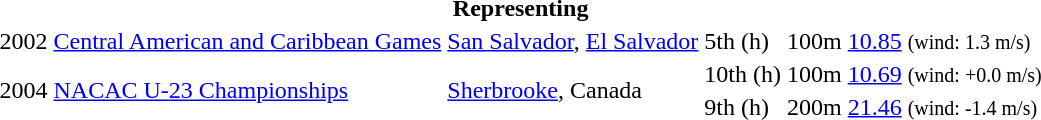<table>
<tr>
<th colspan="6">Representing </th>
</tr>
<tr>
<td>2002</td>
<td><a href='#'>Central American and Caribbean Games</a></td>
<td><a href='#'>San Salvador</a>, <a href='#'>El Salvador</a></td>
<td>5th (h)</td>
<td>100m</td>
<td><a href='#'>10.85</a> <small>(wind: 1.3 m/s)</small></td>
</tr>
<tr>
<td rowspan=2>2004</td>
<td rowspan=2><a href='#'>NACAC U-23 Championships</a></td>
<td rowspan=2><a href='#'>Sherbrooke</a>, Canada</td>
<td>10th (h)</td>
<td>100m</td>
<td><a href='#'>10.69</a> <small>(wind: +0.0 m/s)</small></td>
</tr>
<tr>
<td>9th (h)</td>
<td>200m</td>
<td><a href='#'>21.46</a> <small>(wind: -1.4 m/s)</small></td>
</tr>
</table>
